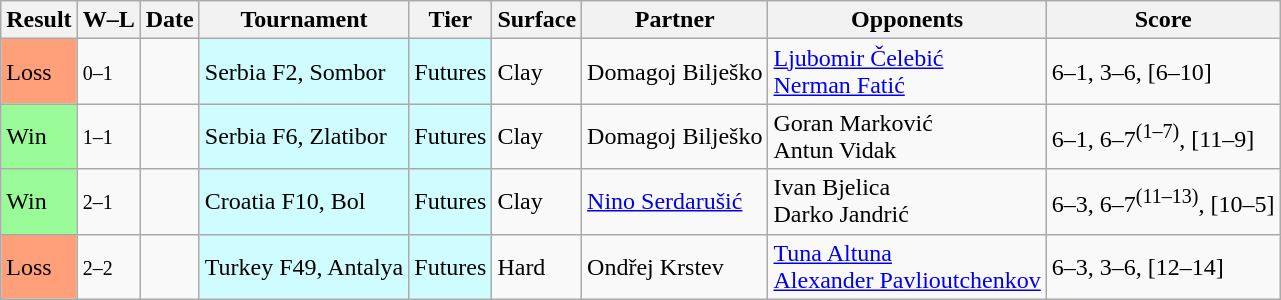<table class="sortable wikitable">
<tr>
<th>Result</th>
<th class="unsortable">W–L</th>
<th>Date</th>
<th>Tournament</th>
<th>Tier</th>
<th>Surface</th>
<th>Partner</th>
<th>Opponents</th>
<th class="unsortable">Score</th>
</tr>
<tr>
<td bgcolor=ffa07a>Loss</td>
<td><small>0–1</small></td>
<td></td>
<td style="background:#cffcff;">Serbia F2, Sombor</td>
<td style="background:#cffcff;">Futures</td>
<td>Clay</td>
<td> Domagoj Bilješko</td>
<td> <a href='#'>Ljubomir Čelebić</a><br> <a href='#'>Nerman Fatić</a></td>
<td>6–1, 3–6, [6–10]</td>
</tr>
<tr>
<td bgcolor=98fb98>Win</td>
<td><small>1–1</small></td>
<td></td>
<td style="background:#cffcff;">Serbia F6, Zlatibor</td>
<td style="background:#cffcff;">Futures</td>
<td>Clay</td>
<td> Domagoj Bilješko</td>
<td> Goran Marković <br> Antun Vidak</td>
<td>6–1, 6–7<sup>(1–7)</sup>, [11–9]</td>
</tr>
<tr>
<td bgcolor=98fb98>Win</td>
<td><small>2–1</small></td>
<td></td>
<td style="background:#cffcff;">Croatia F10, Bol</td>
<td style="background:#cffcff;">Futures</td>
<td>Clay</td>
<td> <a href='#'>Nino Serdarušić</a></td>
<td> Ivan Bjelica <br> Darko Jandrić</td>
<td>6–3, 6–7<sup>(11–13)</sup>, [10–5]</td>
</tr>
<tr>
<td bgcolor=ffa07a>Loss</td>
<td><small>2–2</small></td>
<td></td>
<td style="background:#cffcff;">Turkey F49, Antalya</td>
<td style="background:#cffcff;">Futures</td>
<td>Hard</td>
<td> Ondřej Krstev</td>
<td> <a href='#'>Tuna Altuna</a><br> <a href='#'>Alexander Pavlioutchenkov</a></td>
<td>6–3, 3–6, [12–14]</td>
</tr>
</table>
